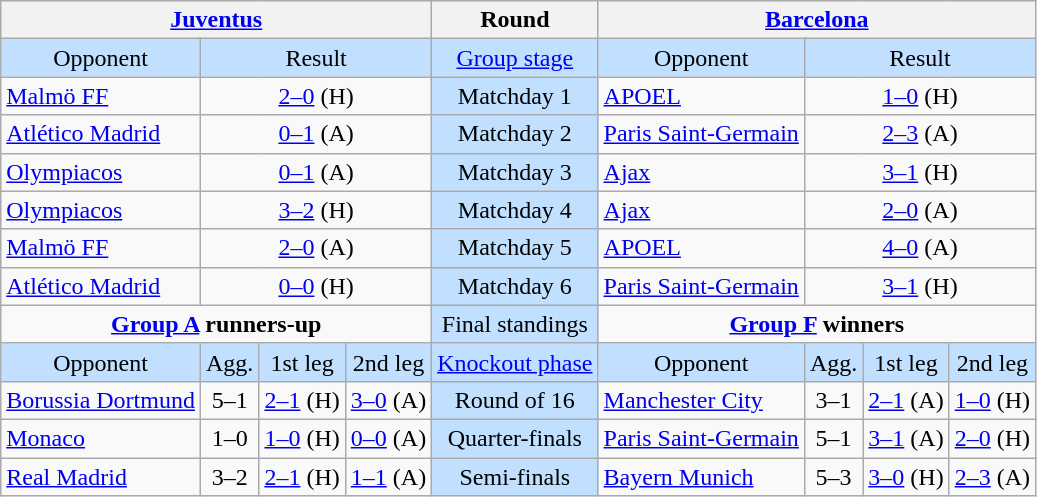<table class="wikitable" style="text-align:center">
<tr>
<th colspan=4> <a href='#'>Juventus</a></th>
<th>Round</th>
<th colspan=4> <a href='#'>Barcelona</a></th>
</tr>
<tr style="background:#c1e0ff">
<td>Opponent</td>
<td colspan=3>Result</td>
<td><a href='#'>Group stage</a></td>
<td>Opponent</td>
<td colspan=3>Result</td>
</tr>
<tr>
<td align=left> <a href='#'>Malmö FF</a></td>
<td colspan=3><a href='#'>2–0</a> (H)</td>
<td style="background:#c1e0ff">Matchday 1</td>
<td align=left> <a href='#'>APOEL</a></td>
<td colspan=3><a href='#'>1–0</a> (H)</td>
</tr>
<tr>
<td align=left> <a href='#'>Atlético Madrid</a></td>
<td colspan=3><a href='#'>0–1</a> (A)</td>
<td style="background:#c1e0ff">Matchday 2</td>
<td align=left> <a href='#'>Paris Saint-Germain</a></td>
<td colspan=3><a href='#'>2–3</a> (A)</td>
</tr>
<tr>
<td align=left> <a href='#'>Olympiacos</a></td>
<td colspan=3><a href='#'>0–1</a> (A)</td>
<td style="background:#c1e0ff">Matchday 3</td>
<td align=left> <a href='#'>Ajax</a></td>
<td colspan=3><a href='#'>3–1</a> (H)</td>
</tr>
<tr>
<td align=left> <a href='#'>Olympiacos</a></td>
<td colspan=3><a href='#'>3–2</a> (H)</td>
<td style="background:#c1e0ff">Matchday 4</td>
<td align=left> <a href='#'>Ajax</a></td>
<td colspan=3><a href='#'>2–0</a> (A)</td>
</tr>
<tr>
<td align=left> <a href='#'>Malmö FF</a></td>
<td colspan=3><a href='#'>2–0</a> (A)</td>
<td style="background:#c1e0ff">Matchday 5</td>
<td align=left> <a href='#'>APOEL</a></td>
<td colspan=3><a href='#'>4–0</a> (A)</td>
</tr>
<tr>
<td align=left> <a href='#'>Atlético Madrid</a></td>
<td colspan=3><a href='#'>0–0</a> (H)</td>
<td style="background:#c1e0ff">Matchday 6</td>
<td align=left> <a href='#'>Paris Saint-Germain</a></td>
<td colspan=3><a href='#'>3–1</a> (H)</td>
</tr>
<tr>
<td colspan=4 valign=top><strong><a href='#'>Group A</a> runners-up</strong><br></td>
<td style="background:#c1e0ff">Final standings</td>
<td colspan=4 valign=top><strong><a href='#'>Group F</a> winners</strong><br></td>
</tr>
<tr style="background:#c1e0ff">
<td>Opponent</td>
<td>Agg.</td>
<td>1st leg</td>
<td>2nd leg</td>
<td><a href='#'>Knockout phase</a></td>
<td>Opponent</td>
<td>Agg.</td>
<td>1st leg</td>
<td>2nd leg</td>
</tr>
<tr>
<td align=left> <a href='#'>Borussia Dortmund</a></td>
<td>5–1</td>
<td><a href='#'>2–1</a> (H)</td>
<td><a href='#'>3–0</a> (A)</td>
<td style="background:#c1e0ff">Round of 16</td>
<td align=left> <a href='#'>Manchester City</a></td>
<td>3–1</td>
<td><a href='#'>2–1</a> (A)</td>
<td><a href='#'>1–0</a> (H)</td>
</tr>
<tr>
<td align=left> <a href='#'>Monaco</a></td>
<td>1–0</td>
<td><a href='#'>1–0</a> (H)</td>
<td><a href='#'>0–0</a> (A)</td>
<td style="background:#c1e0ff">Quarter-finals</td>
<td align=left> <a href='#'>Paris Saint-Germain</a></td>
<td>5–1</td>
<td><a href='#'>3–1</a> (A)</td>
<td><a href='#'>2–0</a> (H)</td>
</tr>
<tr>
<td align=left> <a href='#'>Real Madrid</a></td>
<td>3–2</td>
<td><a href='#'>2–1</a> (H)</td>
<td><a href='#'>1–1</a> (A)</td>
<td style="background:#c1e0ff">Semi-finals</td>
<td align=left> <a href='#'>Bayern Munich</a></td>
<td>5–3</td>
<td><a href='#'>3–0</a> (H)</td>
<td><a href='#'>2–3</a> (A)</td>
</tr>
</table>
